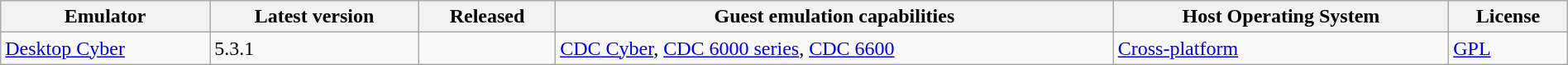<table class="wikitable sortable" style="width:100%">
<tr>
<th>Emulator</th>
<th>Latest version</th>
<th>Released</th>
<th>Guest emulation capabilities</th>
<th>Host Operating System</th>
<th>License</th>
</tr>
<tr>
<td><a href='#'>Desktop Cyber</a></td>
<td>5.3.1</td>
<td></td>
<td><a href='#'>CDC Cyber</a>, <a href='#'>CDC 6000 series</a>, <a href='#'>CDC 6600</a></td>
<td><a href='#'>Cross-platform</a></td>
<td><a href='#'>GPL</a></td>
</tr>
</table>
